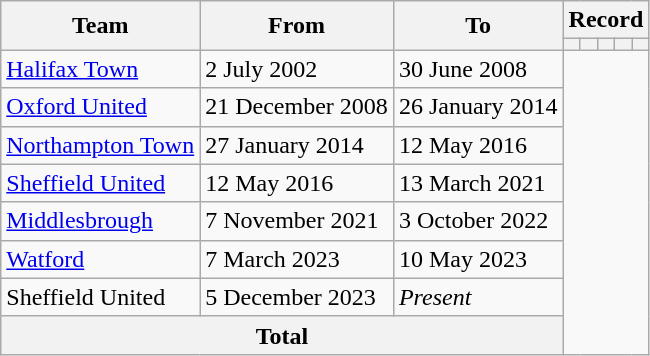<table class="wikitable" style="text-align: center;">
<tr>
<th rowspan="2">Team</th>
<th rowspan="2">From</th>
<th rowspan="2">To</th>
<th colspan="5">Record</th>
</tr>
<tr>
<th></th>
<th></th>
<th></th>
<th></th>
<th></th>
</tr>
<tr>
<td align="left"><a href='#'>Halifax Town</a></td>
<td align="left">2 July 2002</td>
<td align="left">30 June 2008<br></td>
</tr>
<tr>
<td align="left"><a href='#'>Oxford United</a></td>
<td align="left">21 December 2008</td>
<td align="left">26 January 2014<br></td>
</tr>
<tr>
<td align="left"><a href='#'>Northampton Town</a></td>
<td align="left">27 January 2014</td>
<td align="left">12 May 2016<br></td>
</tr>
<tr>
<td align="left"><a href='#'>Sheffield United</a></td>
<td align="left">12 May 2016</td>
<td align="left">13 March 2021<br></td>
</tr>
<tr>
<td align="left"><a href='#'>Middlesbrough</a></td>
<td align="left">7 November 2021</td>
<td align="left">3 October 2022<br></td>
</tr>
<tr>
<td align="left"><a href='#'>Watford</a></td>
<td align="left">7 March 2023</td>
<td align="left">10 May 2023<br></td>
</tr>
<tr>
<td align="left">Sheffield United</td>
<td align="left">5 December 2023</td>
<td align="left"><em>Present</em><br></td>
</tr>
<tr>
<th colspan="3">Total<br></th>
</tr>
</table>
